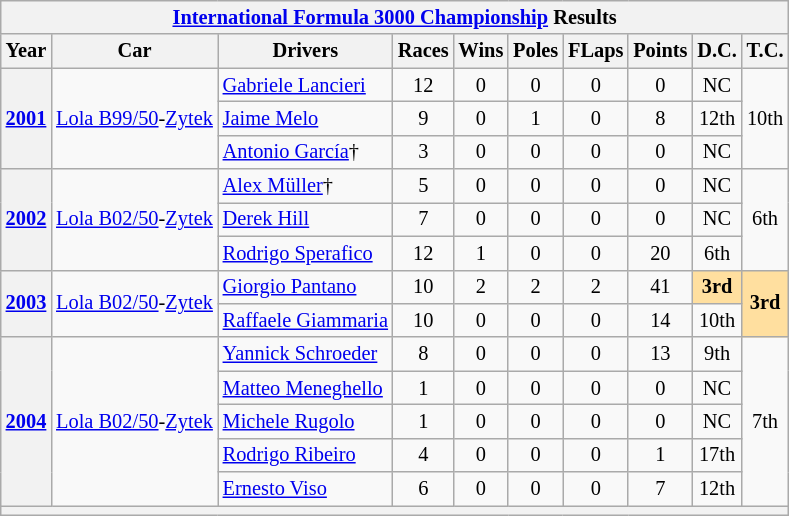<table class="wikitable" style="font-size: 85%; text-align:center;">
<tr>
<th colspan=10><a href='#'>International Formula 3000 Championship</a> Results</th>
</tr>
<tr>
<th>Year</th>
<th>Car</th>
<th>Drivers</th>
<th>Races</th>
<th>Wins</th>
<th>Poles</th>
<th>FLaps</th>
<th>Points</th>
<th>D.C.</th>
<th>T.C.</th>
</tr>
<tr>
<th rowspan=3><a href='#'>2001</a></th>
<td rowspan=3><a href='#'>Lola B99/50</a>-<a href='#'>Zytek</a></td>
<td align="left"> <a href='#'>Gabriele Lancieri</a></td>
<td>12</td>
<td>0</td>
<td>0</td>
<td>0</td>
<td>0</td>
<td>NC</td>
<td rowspan=3>10th</td>
</tr>
<tr>
<td align="left"> <a href='#'>Jaime Melo</a></td>
<td>9</td>
<td>0</td>
<td>1</td>
<td>0</td>
<td>8</td>
<td>12th</td>
</tr>
<tr>
<td align="left"> <a href='#'>Antonio García</a>†</td>
<td>3</td>
<td>0</td>
<td>0</td>
<td>0</td>
<td>0</td>
<td>NC</td>
</tr>
<tr>
<th rowspan=3><a href='#'>2002</a></th>
<td rowspan=3><a href='#'>Lola B02/50</a>-<a href='#'>Zytek</a></td>
<td align="left"> <a href='#'>Alex Müller</a>†</td>
<td>5</td>
<td>0</td>
<td>0</td>
<td>0</td>
<td>0</td>
<td>NC</td>
<td rowspan=3>6th</td>
</tr>
<tr>
<td align="left"> <a href='#'>Derek Hill</a></td>
<td>7</td>
<td>0</td>
<td>0</td>
<td>0</td>
<td>0</td>
<td>NC</td>
</tr>
<tr>
<td align="left"> <a href='#'>Rodrigo Sperafico</a></td>
<td>12</td>
<td>1</td>
<td>0</td>
<td>0</td>
<td>20</td>
<td>6th</td>
</tr>
<tr>
<th rowspan=2><a href='#'>2003</a></th>
<td rowspan=2><a href='#'>Lola B02/50</a>-<a href='#'>Zytek</a></td>
<td align="left"> <a href='#'>Giorgio Pantano</a></td>
<td>10</td>
<td>2</td>
<td>2</td>
<td>2</td>
<td>41</td>
<th style="background:#FFDF9F;">3rd</th>
<th rowspan="2" style="background:#FFDF9F;">3rd</th>
</tr>
<tr>
<td align="left"> <a href='#'>Raffaele Giammaria</a></td>
<td>10</td>
<td>0</td>
<td>0</td>
<td>0</td>
<td>14</td>
<td>10th</td>
</tr>
<tr>
<th rowspan=5><a href='#'>2004</a></th>
<td rowspan=5><a href='#'>Lola B02/50</a>-<a href='#'>Zytek</a></td>
<td align="left"> <a href='#'>Yannick Schroeder</a></td>
<td>8</td>
<td>0</td>
<td>0</td>
<td>0</td>
<td>13</td>
<td>9th</td>
<td rowspan=5>7th</td>
</tr>
<tr>
<td align="left"> <a href='#'>Matteo Meneghello</a></td>
<td>1</td>
<td>0</td>
<td>0</td>
<td>0</td>
<td>0</td>
<td>NC</td>
</tr>
<tr>
<td align="left"> <a href='#'>Michele Rugolo</a></td>
<td>1</td>
<td>0</td>
<td>0</td>
<td>0</td>
<td>0</td>
<td>NC</td>
</tr>
<tr>
<td align="left"> <a href='#'>Rodrigo Ribeiro</a></td>
<td>4</td>
<td>0</td>
<td>0</td>
<td>0</td>
<td>1</td>
<td>17th</td>
</tr>
<tr>
<td align="left"> <a href='#'>Ernesto Viso</a></td>
<td>6</td>
<td>0</td>
<td>0</td>
<td>0</td>
<td>7</td>
<td>12th</td>
</tr>
<tr>
<th colspan="10"></th>
</tr>
</table>
